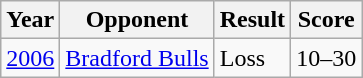<table class="wikitable" style="text-align:left;">
<tr>
<th>Year</th>
<th>Opponent</th>
<th>Result</th>
<th>Score</th>
</tr>
<tr>
<td><a href='#'>2006</a></td>
<td style="text-align:left;"><a href='#'>Bradford Bulls</a></td>
<td>Loss</td>
<td>10–30</td>
</tr>
</table>
